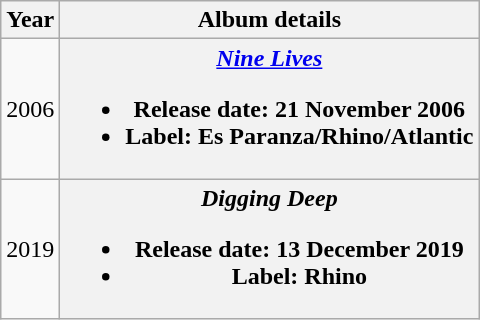<table class="wikitable plainrowheaders" style="text-align:center;">
<tr>
<th scope="col">Year</th>
<th scope="col">Album details</th>
</tr>
<tr>
<td>2006</td>
<th scope="row"><em><a href='#'>Nine Lives</a></em><br><ul><li>Release date: 21 November 2006</li><li>Label: Es Paranza/Rhino/Atlantic</li></ul></th>
</tr>
<tr>
<td>2019</td>
<th scope="row"><em>Digging Deep</em><br><ul><li>Release date: 13 December 2019</li><li>Label: Rhino</li></ul></th>
</tr>
</table>
